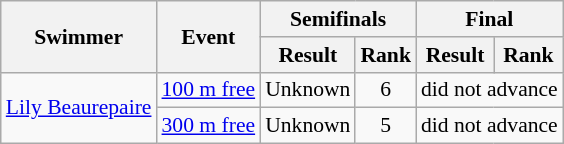<table class=wikitable style="font-size:90%">
<tr>
<th rowspan=2>Swimmer</th>
<th rowspan=2>Event</th>
<th colspan=2>Semifinals</th>
<th colspan=2>Final</th>
</tr>
<tr>
<th>Result</th>
<th>Rank</th>
<th>Result</th>
<th>Rank</th>
</tr>
<tr>
<td rowspan=2><a href='#'>Lily Beaurepaire</a></td>
<td><a href='#'>100 m free</a></td>
<td align=center>Unknown</td>
<td align=center>6</td>
<td align=center colspan=2>did not advance</td>
</tr>
<tr>
<td><a href='#'>300 m free</a></td>
<td align=center>Unknown</td>
<td align=center>5</td>
<td align=center colspan=2>did not advance</td>
</tr>
</table>
